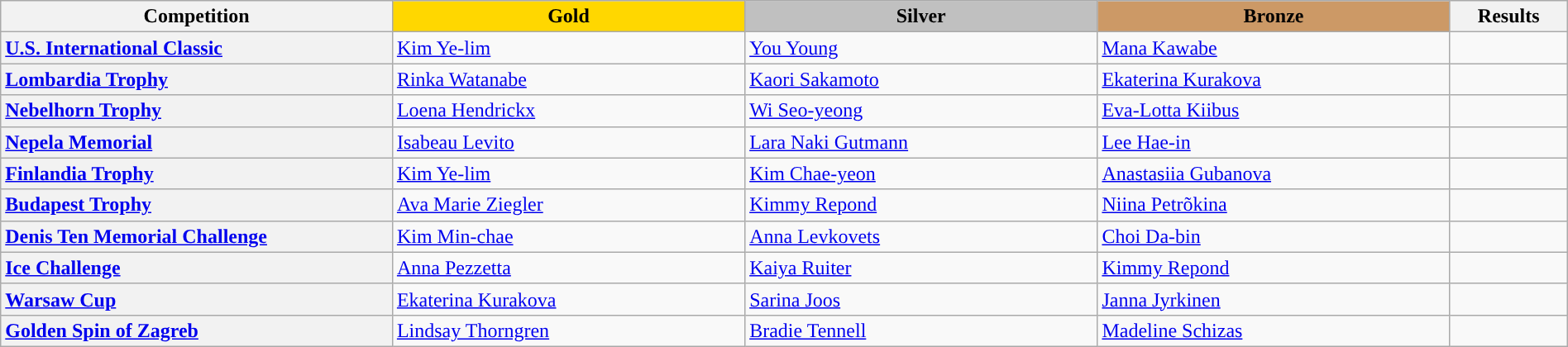<table class="wikitable unsortable" style="text-align:left; width:100%;">
<tr>
<th scope="col" style="text-align:center; width:25%;">Competition</th>
<td scope="col" style="text-align:center; width:22.5%; background:gold"><strong>Gold</strong></td>
<td scope="col" style="text-align:center; width:22.5%; background:silver"><strong>Silver</strong></td>
<td scope="col" style="text-align:center; width:22.5%; background:#c96"><strong>Bronze</strong></td>
<th scope="col" style="text-align:center; width:7.5%;">Results</th>
</tr>
<tr>
<th scope="row" style="text-align:left"> <a href='#'>U.S. International Classic</a></th>
<td> <a href='#'>Kim Ye-lim</a></td>
<td> <a href='#'>You Young</a></td>
<td> <a href='#'>Mana Kawabe</a></td>
<td></td>
</tr>
<tr>
<th scope="row" style="text-align:left"> <a href='#'>Lombardia Trophy</a></th>
<td> <a href='#'>Rinka Watanabe</a></td>
<td> <a href='#'>Kaori Sakamoto</a></td>
<td> <a href='#'>Ekaterina Kurakova</a></td>
<td></td>
</tr>
<tr>
<th scope="row" style="text-align:left"> <a href='#'>Nebelhorn Trophy</a></th>
<td> <a href='#'>Loena Hendrickx</a></td>
<td> <a href='#'>Wi Seo-yeong</a></td>
<td> <a href='#'>Eva-Lotta Kiibus</a></td>
<td></td>
</tr>
<tr>
<th scope="row" style="text-align:left"> <a href='#'>Nepela Memorial</a></th>
<td> <a href='#'>Isabeau Levito</a></td>
<td> <a href='#'>Lara Naki Gutmann</a></td>
<td> <a href='#'>Lee Hae-in</a></td>
<td></td>
</tr>
<tr>
<th scope="row" style="text-align:left"> <a href='#'>Finlandia Trophy</a></th>
<td> <a href='#'>Kim Ye-lim</a></td>
<td> <a href='#'>Kim Chae-yeon</a></td>
<td> <a href='#'>Anastasiia Gubanova</a></td>
<td></td>
</tr>
<tr>
<th scope="row" style="text-align:left"> <a href='#'>Budapest Trophy</a></th>
<td> <a href='#'>Ava Marie Ziegler</a></td>
<td> <a href='#'>Kimmy Repond</a></td>
<td> <a href='#'>Niina Petrõkina</a></td>
<td></td>
</tr>
<tr>
<th scope="row" style="text-align:left"> <a href='#'>Denis Ten Memorial Challenge</a></th>
<td> <a href='#'>Kim Min-chae</a></td>
<td> <a href='#'>Anna Levkovets</a></td>
<td> <a href='#'>Choi Da-bin</a></td>
<td></td>
</tr>
<tr>
<th scope="row" style="text-align:left"> <a href='#'>Ice Challenge</a></th>
<td> <a href='#'>Anna Pezzetta</a></td>
<td> <a href='#'>Kaiya Ruiter</a></td>
<td> <a href='#'>Kimmy Repond</a></td>
<td></td>
</tr>
<tr>
<th scope="row" style="text-align:left"> <a href='#'>Warsaw Cup</a></th>
<td> <a href='#'>Ekaterina Kurakova</a></td>
<td> <a href='#'>Sarina Joos</a></td>
<td> <a href='#'>Janna Jyrkinen</a></td>
<td></td>
</tr>
<tr>
<th scope="row" style="text-align:left"> <a href='#'>Golden Spin of Zagreb</a></th>
<td> <a href='#'>Lindsay Thorngren</a></td>
<td> <a href='#'>Bradie Tennell</a></td>
<td> <a href='#'>Madeline Schizas</a></td>
<td></td>
</tr>
</table>
